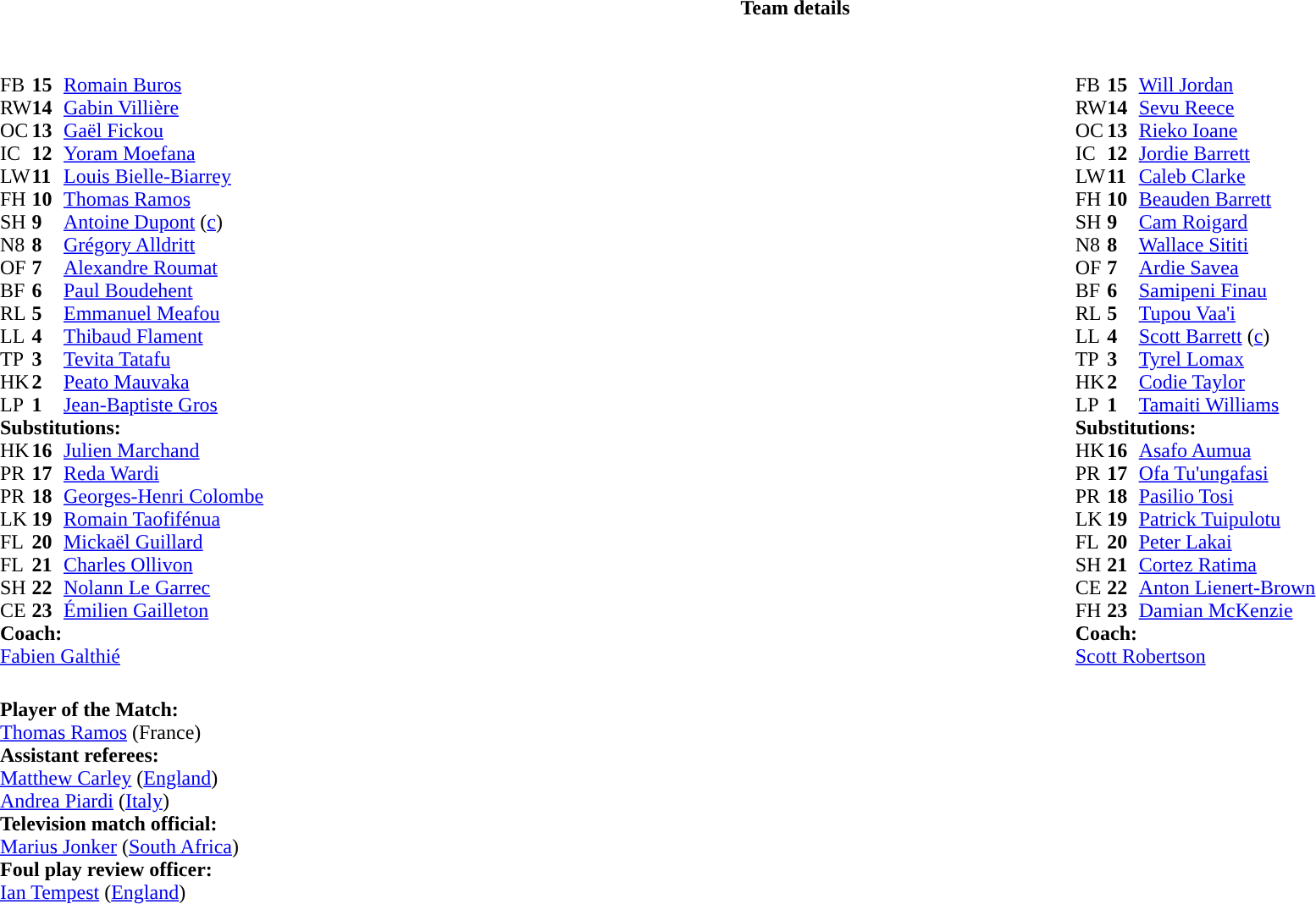<table border="0" style="width:100%;" class="collapsible collapsed">
<tr>
<th>Team details</th>
</tr>
<tr>
<td><br><table style="width:100%">
<tr>
<td style="vertical-align:top;width:50%"><br><table cellspacing="0" cellpadding="0">
<tr>
<th width="25"></th>
<th width="25"></th>
</tr>
<tr>
<td>FB</td>
<td><strong>15</strong></td>
<td><a href='#'>Romain Buros</a></td>
<td></td>
<td></td>
</tr>
<tr>
<td>RW</td>
<td><strong>14</strong></td>
<td><a href='#'>Gabin Villière</a></td>
</tr>
<tr>
<td>OC</td>
<td><strong>13</strong></td>
<td><a href='#'>Gaël Fickou</a></td>
</tr>
<tr>
<td>IC</td>
<td><strong>12</strong></td>
<td><a href='#'>Yoram Moefana</a></td>
<td></td>
<td></td>
</tr>
<tr>
<td>LW</td>
<td><strong>11</strong></td>
<td><a href='#'>Louis Bielle-Biarrey</a></td>
</tr>
<tr>
<td>FH</td>
<td><strong>10</strong></td>
<td><a href='#'>Thomas Ramos</a></td>
</tr>
<tr>
<td>SH</td>
<td><strong>9</strong></td>
<td><a href='#'>Antoine Dupont</a> (<a href='#'>c</a>)</td>
</tr>
<tr>
<td>N8</td>
<td><strong>8</strong></td>
<td><a href='#'>Grégory Alldritt</a></td>
<td></td>
<td></td>
</tr>
<tr>
<td>OF</td>
<td><strong>7</strong></td>
<td><a href='#'>Alexandre Roumat</a></td>
</tr>
<tr>
<td>BF</td>
<td><strong>6</strong></td>
<td><a href='#'>Paul Boudehent</a></td>
<td></td>
<td></td>
<td></td>
</tr>
<tr>
<td>RL</td>
<td><strong>5</strong></td>
<td><a href='#'>Emmanuel Meafou</a></td>
<td></td>
<td></td>
</tr>
<tr>
<td>LL</td>
<td><strong>4</strong></td>
<td><a href='#'>Thibaud Flament</a></td>
</tr>
<tr>
<td>TP</td>
<td><strong>3</strong></td>
<td><a href='#'>Tevita Tatafu</a></td>
<td></td>
<td></td>
</tr>
<tr>
<td>HK</td>
<td><strong>2</strong></td>
<td><a href='#'>Peato Mauvaka</a></td>
<td></td>
<td></td>
<td></td>
</tr>
<tr>
<td>LP</td>
<td><strong>1</strong></td>
<td><a href='#'>Jean-Baptiste Gros</a></td>
<td></td>
<td></td>
</tr>
<tr>
<td colspan="3"><strong>Substitutions:</strong></td>
</tr>
<tr>
<td>HK</td>
<td><strong>16</strong></td>
<td><a href='#'>Julien Marchand</a></td>
<td></td>
<td></td>
</tr>
<tr>
<td>PR</td>
<td><strong>17</strong></td>
<td><a href='#'>Reda Wardi</a></td>
<td></td>
<td></td>
</tr>
<tr>
<td>PR</td>
<td><strong>18</strong></td>
<td><a href='#'>Georges-Henri Colombe</a></td>
<td></td>
<td></td>
</tr>
<tr>
<td>LK</td>
<td><strong>19</strong></td>
<td><a href='#'>Romain Taofifénua</a></td>
<td></td>
<td></td>
<td></td>
</tr>
<tr>
<td>FL</td>
<td><strong>20</strong></td>
<td><a href='#'>Mickaël Guillard</a></td>
<td></td>
<td></td>
</tr>
<tr>
<td>FL</td>
<td><strong>21</strong></td>
<td><a href='#'>Charles Ollivon</a></td>
<td></td>
<td></td>
<td></td>
</tr>
<tr>
<td>SH</td>
<td><strong>22</strong></td>
<td><a href='#'>Nolann Le Garrec</a></td>
<td></td>
<td></td>
</tr>
<tr>
<td>CE</td>
<td><strong>23</strong></td>
<td><a href='#'>Émilien Gailleton</a></td>
<td></td>
<td></td>
</tr>
<tr>
<td colspan=3><strong>Coach:</strong></td>
</tr>
<tr>
<td colspan="4"> <a href='#'>Fabien Galthié</a></td>
</tr>
</table>
</td>
<td style="vertical-align:top"></td>
<td style="vertical-align:top;width:50%"><br><table cellspacing="0" cellpadding="0" style="margin:auto">
<tr>
<th width="25"></th>
<th width="25"></th>
</tr>
<tr>
<td>FB</td>
<td><strong>15</strong></td>
<td><a href='#'>Will Jordan</a></td>
</tr>
<tr>
<td>RW</td>
<td><strong>14</strong></td>
<td><a href='#'>Sevu Reece</a></td>
<td></td>
<td></td>
</tr>
<tr>
<td>OC</td>
<td><strong>13</strong></td>
<td><a href='#'>Rieko Ioane</a></td>
</tr>
<tr>
<td>IC</td>
<td><strong>12</strong></td>
<td><a href='#'>Jordie Barrett</a></td>
<td></td>
<td></td>
</tr>
<tr>
<td>LW</td>
<td><strong>11</strong></td>
<td><a href='#'>Caleb Clarke</a></td>
</tr>
<tr>
<td>FH</td>
<td><strong>10</strong></td>
<td><a href='#'>Beauden Barrett</a></td>
</tr>
<tr>
<td>SH</td>
<td><strong>9</strong></td>
<td><a href='#'>Cam Roigard</a></td>
<td></td>
<td></td>
</tr>
<tr>
<td>N8</td>
<td><strong>8</strong></td>
<td><a href='#'>Wallace Sititi</a></td>
</tr>
<tr>
<td>OF</td>
<td><strong>7</strong></td>
<td><a href='#'>Ardie Savea</a></td>
</tr>
<tr>
<td>BF</td>
<td><strong>6</strong></td>
<td><a href='#'>Samipeni Finau</a></td>
<td></td>
<td></td>
</tr>
<tr>
<td>RL</td>
<td><strong>5</strong></td>
<td><a href='#'>Tupou Vaa'i</a></td>
<td></td>
<td></td>
</tr>
<tr>
<td>LL</td>
<td><strong>4</strong></td>
<td><a href='#'>Scott Barrett</a> (<a href='#'>c</a>)</td>
</tr>
<tr>
<td>TP</td>
<td><strong>3</strong></td>
<td><a href='#'>Tyrel Lomax</a></td>
<td></td>
<td></td>
</tr>
<tr>
<td>HK</td>
<td><strong>2</strong></td>
<td><a href='#'>Codie Taylor</a></td>
<td></td>
<td></td>
</tr>
<tr>
<td>LP</td>
<td><strong>1</strong></td>
<td><a href='#'>Tamaiti Williams</a></td>
<td></td>
<td></td>
</tr>
<tr>
<td colspan=3><strong>Substitutions:</strong></td>
</tr>
<tr>
<td>HK</td>
<td><strong>16</strong></td>
<td><a href='#'>Asafo Aumua</a></td>
<td></td>
<td></td>
</tr>
<tr>
<td>PR</td>
<td><strong>17</strong></td>
<td><a href='#'>Ofa Tu'ungafasi</a></td>
<td></td>
<td></td>
</tr>
<tr>
<td>PR</td>
<td><strong>18</strong></td>
<td><a href='#'>Pasilio Tosi</a></td>
<td></td>
<td></td>
</tr>
<tr>
<td>LK</td>
<td><strong>19</strong></td>
<td><a href='#'>Patrick Tuipulotu</a></td>
<td></td>
<td></td>
</tr>
<tr>
<td>FL</td>
<td><strong>20</strong></td>
<td><a href='#'>Peter Lakai</a></td>
<td></td>
<td></td>
</tr>
<tr>
<td>SH</td>
<td><strong>21</strong></td>
<td><a href='#'>Cortez Ratima</a></td>
<td></td>
<td></td>
</tr>
<tr>
<td>CE</td>
<td><strong>22</strong></td>
<td><a href='#'>Anton Lienert-Brown</a></td>
<td></td>
<td></td>
</tr>
<tr>
<td>FH</td>
<td><strong>23</strong></td>
<td><a href='#'>Damian McKenzie</a></td>
<td></td>
<td></td>
</tr>
<tr>
<td colspan=3><strong>Coach:</strong></td>
</tr>
<tr>
<td colspan="4"> <a href='#'>Scott Robertson</a></td>
</tr>
</table>
</td>
</tr>
</table>
<table style="width:100%">
<tr>
<td><br><strong>Player of the Match:</strong>
<br><a href='#'>Thomas Ramos</a> (France)<br><strong>Assistant referees:</strong>
<br><a href='#'>Matthew Carley</a> (<a href='#'>England</a>)
<br><a href='#'>Andrea Piardi</a> (<a href='#'>Italy</a>)
<br><strong>Television match official:</strong>
<br><a href='#'>Marius Jonker</a> (<a href='#'>South Africa</a>)
<br><strong>Foul play review officer:</strong>
<br><a href='#'>Ian Tempest</a> (<a href='#'>England</a>)</td>
</tr>
</table>
</td>
</tr>
</table>
